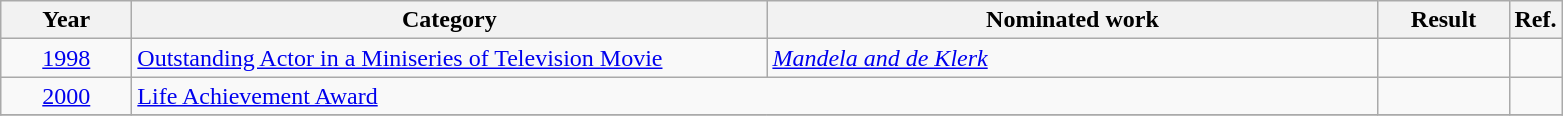<table class=wikitable>
<tr>
<th scope="col" style="width:5em;">Year</th>
<th scope="col" style="width:26em;">Category</th>
<th scope="col" style="width:25em;">Nominated work</th>
<th scope="col" style="width:5em;">Result</th>
<th>Ref.</th>
</tr>
<tr>
<td style="text-align:center;"><a href='#'>1998</a></td>
<td><a href='#'>Outstanding Actor in a Miniseries of Television Movie</a></td>
<td><em><a href='#'>Mandela and de Klerk</a></em></td>
<td></td>
<td></td>
</tr>
<tr>
<td style="text-align:center;"><a href='#'>2000</a></td>
<td colspan=2><a href='#'>Life Achievement Award</a></td>
<td></td>
<td></td>
</tr>
<tr>
</tr>
</table>
